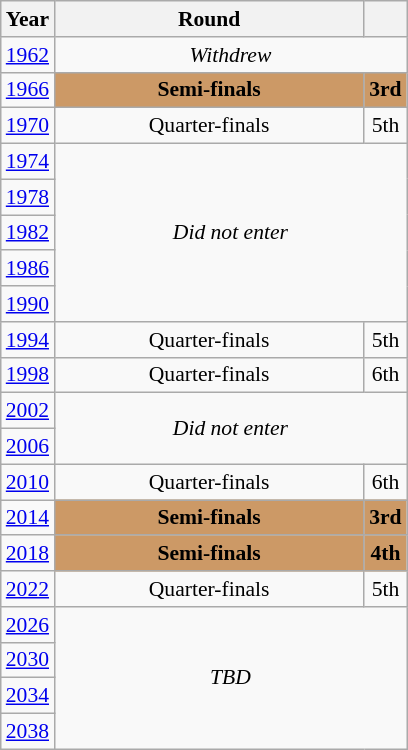<table class="wikitable" style="text-align: center; font-size:90%">
<tr>
<th>Year</th>
<th style="width:200px">Round</th>
<th></th>
</tr>
<tr>
<td><a href='#'>1962</a></td>
<td colspan="2"><em>Withdrew</em></td>
</tr>
<tr>
<td><a href='#'>1966</a></td>
<td bgcolor="cc9966"><strong>Semi-finals</strong></td>
<td bgcolor="cc9966"><strong>3rd</strong></td>
</tr>
<tr>
<td><a href='#'>1970</a></td>
<td>Quarter-finals</td>
<td>5th</td>
</tr>
<tr>
<td><a href='#'>1974</a></td>
<td colspan="2" rowspan="5"><em>Did not enter</em></td>
</tr>
<tr>
<td><a href='#'>1978</a></td>
</tr>
<tr>
<td><a href='#'>1982</a></td>
</tr>
<tr>
<td><a href='#'>1986</a></td>
</tr>
<tr>
<td><a href='#'>1990</a></td>
</tr>
<tr>
<td><a href='#'>1994</a></td>
<td>Quarter-finals</td>
<td>5th</td>
</tr>
<tr>
<td><a href='#'>1998</a></td>
<td>Quarter-finals</td>
<td>6th</td>
</tr>
<tr>
<td><a href='#'>2002</a></td>
<td colspan="2" rowspan="2"><em>Did not enter</em></td>
</tr>
<tr>
<td><a href='#'>2006</a></td>
</tr>
<tr>
<td><a href='#'>2010</a></td>
<td>Quarter-finals</td>
<td>6th</td>
</tr>
<tr>
<td><a href='#'>2014</a></td>
<td bgcolor="cc9966"><strong>Semi-finals</strong></td>
<td bgcolor="cc9966"><strong>3rd</strong></td>
</tr>
<tr>
<td><a href='#'>2018</a></td>
<td bgcolor="cc9966"><strong>Semi-finals</strong></td>
<td bgcolor="cc9966"><strong>4th</strong></td>
</tr>
<tr>
<td><a href='#'>2022</a></td>
<td>Quarter-finals</td>
<td>5th</td>
</tr>
<tr>
<td><a href='#'>2026</a></td>
<td colspan="2" rowspan="4"><em>TBD</em></td>
</tr>
<tr>
<td><a href='#'>2030</a></td>
</tr>
<tr>
<td><a href='#'>2034</a></td>
</tr>
<tr>
<td><a href='#'>2038</a></td>
</tr>
</table>
